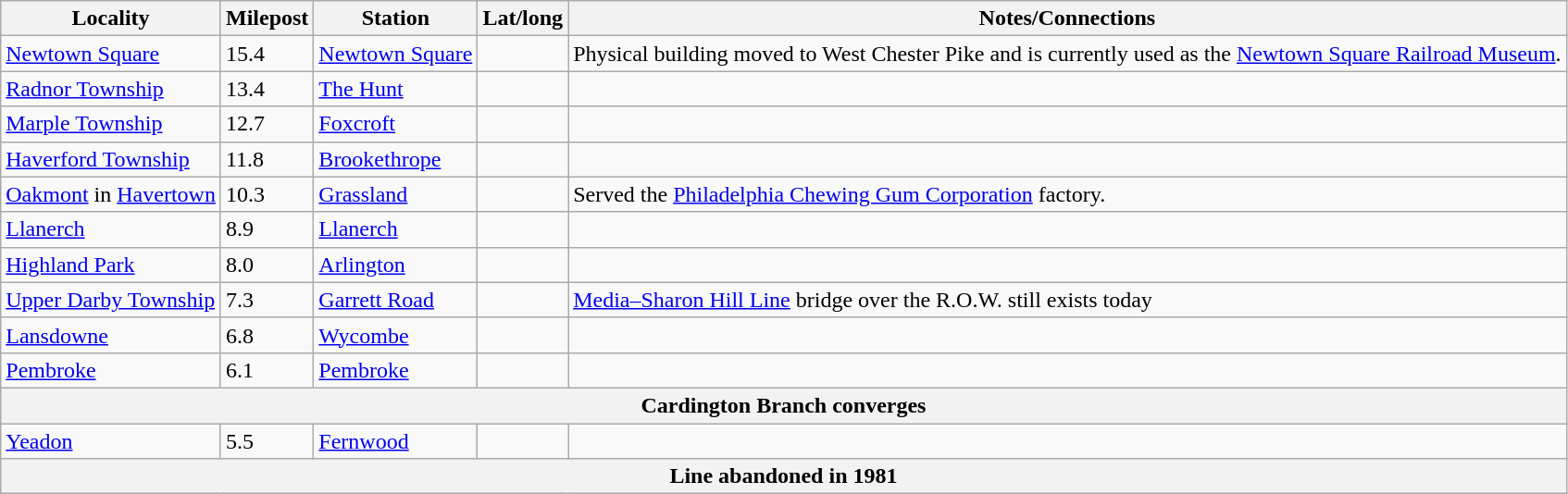<table class="wikitable">
<tr>
<th>Locality</th>
<th>Milepost</th>
<th>Station</th>
<th>Lat/long</th>
<th>Notes/Connections</th>
</tr>
<tr>
<td><a href='#'>Newtown Square</a></td>
<td>15.4</td>
<td><a href='#'>Newtown Square</a></td>
<td></td>
<td>Physical building moved to West Chester Pike and is currently used as the <a href='#'>Newtown Square Railroad Museum</a>.</td>
</tr>
<tr>
<td><a href='#'>Radnor Township</a></td>
<td>13.4</td>
<td><a href='#'>The Hunt</a></td>
<td></td>
<td></td>
</tr>
<tr>
<td><a href='#'>Marple Township</a></td>
<td>12.7</td>
<td><a href='#'>Foxcroft</a></td>
<td></td>
<td></td>
</tr>
<tr>
<td><a href='#'>Haverford Township</a></td>
<td>11.8</td>
<td><a href='#'>Brookethrope</a></td>
<td></td>
<td></td>
</tr>
<tr>
<td><a href='#'>Oakmont</a> in <a href='#'>Havertown</a></td>
<td>10.3</td>
<td><a href='#'>Grassland</a></td>
<td></td>
<td>Served the <a href='#'>Philadelphia Chewing Gum Corporation</a> factory.</td>
</tr>
<tr>
<td><a href='#'>Llanerch</a></td>
<td>8.9</td>
<td><a href='#'>Llanerch</a></td>
<td></td>
<td></td>
</tr>
<tr>
<td><a href='#'>Highland Park</a></td>
<td>8.0</td>
<td><a href='#'>Arlington</a></td>
<td></td>
<td></td>
</tr>
<tr>
<td><a href='#'>Upper Darby Township</a></td>
<td>7.3</td>
<td><a href='#'>Garrett Road</a></td>
<td></td>
<td><a href='#'>Media–Sharon Hill Line</a> bridge over the R.O.W. still exists today</td>
</tr>
<tr>
<td><a href='#'>Lansdowne</a></td>
<td>6.8</td>
<td><a href='#'>Wycombe</a></td>
<td></td>
<td></td>
</tr>
<tr>
<td><a href='#'>Pembroke</a></td>
<td>6.1</td>
<td><a href='#'>Pembroke</a></td>
<td></td>
<td></td>
</tr>
<tr>
<th colspan=6 align=center>Cardington Branch converges</th>
</tr>
<tr>
<td><a href='#'>Yeadon</a></td>
<td>5.5</td>
<td><a href='#'>Fernwood</a></td>
<td></td>
<td></td>
</tr>
<tr>
<th colspan=9>Line abandoned in 1981</th>
</tr>
</table>
